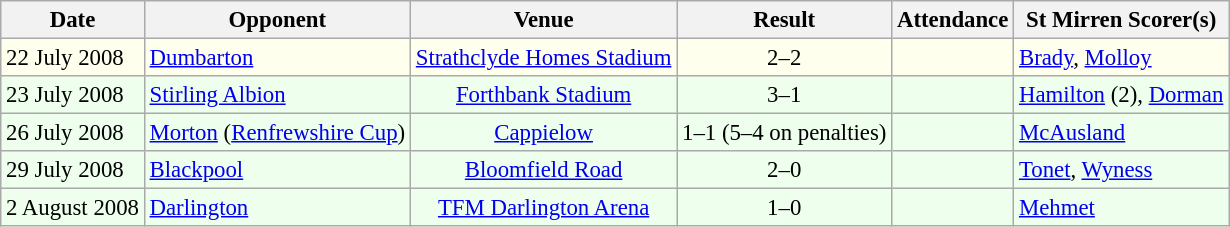<table class="wikitable sortable" style="font-size:95%; text-align:center">
<tr>
<th>Date</th>
<th>Opponent</th>
<th>Venue</th>
<th>Result</th>
<th>Attendance</th>
<th>St Mirren Scorer(s)</th>
</tr>
<tr bgcolor = "#FFFFEE">
<td align=left>22 July 2008</td>
<td align="left"><a href='#'>Dumbarton</a></td>
<td><a href='#'>Strathclyde Homes Stadium</a></td>
<td>2–2</td>
<td></td>
<td align="left"><a href='#'>Brady</a>, <a href='#'>Molloy</a></td>
</tr>
<tr bgcolor = "#EEFFEE">
<td align=left>23 July 2008</td>
<td align="left"><a href='#'>Stirling Albion</a></td>
<td><a href='#'>Forthbank Stadium</a></td>
<td>3–1</td>
<td></td>
<td align="left"><a href='#'>Hamilton</a> (2), <a href='#'>Dorman</a></td>
</tr>
<tr bgcolor = "#EEFFEE">
<td align=left>26 July 2008</td>
<td align="left"><a href='#'>Morton</a> (<a href='#'>Renfrewshire Cup</a>)</td>
<td><a href='#'>Cappielow</a></td>
<td>1–1 (5–4 on penalties)</td>
<td></td>
<td align="left"><a href='#'>McAusland</a></td>
</tr>
<tr bgcolor = "#EEFFEE">
<td align=left>29 July 2008</td>
<td align="left"><a href='#'>Blackpool</a></td>
<td><a href='#'>Bloomfield Road</a></td>
<td>2–0</td>
<td></td>
<td align="left"><a href='#'>Tonet</a>, <a href='#'>Wyness</a></td>
</tr>
<tr bgcolor = "#EEFFEE">
<td align=left>2 August 2008</td>
<td align="left"><a href='#'>Darlington</a></td>
<td><a href='#'>TFM Darlington Arena</a></td>
<td>1–0</td>
<td></td>
<td align="left"><a href='#'>Mehmet</a></td>
</tr>
</table>
